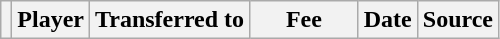<table class="wikitable plainrowheaders sortable">
<tr>
<th></th>
<th scope="col">Player</th>
<th>Transferred to</th>
<th style="width: 65px;">Fee</th>
<th scope="col">Date</th>
<th scope="col">Source</th>
</tr>
</table>
